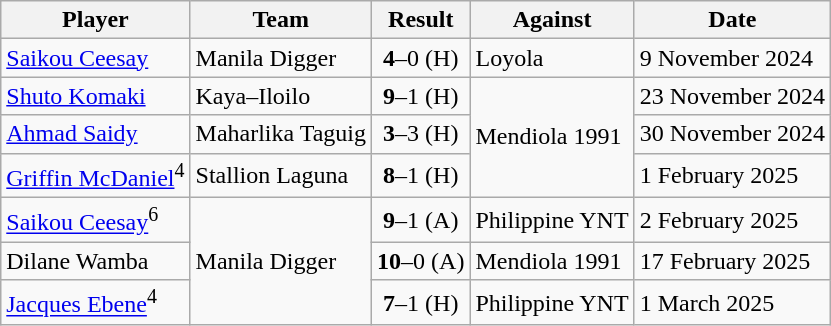<table class="wikitable sortable">
<tr>
<th>Player</th>
<th>Team</th>
<th>Result</th>
<th>Against</th>
<th>Date</th>
</tr>
<tr>
<td> <a href='#'>Saikou Ceesay</a></td>
<td>Manila Digger</td>
<td align="center"><strong>4</strong>–0 (H)</td>
<td>Loyola</td>
<td>9 November 2024</td>
</tr>
<tr>
<td> <a href='#'>Shuto Komaki</a></td>
<td>Kaya–Iloilo</td>
<td align="center"><strong>9</strong>–1 (H)</td>
<td rowspan="3">Mendiola 1991</td>
<td>23 November 2024</td>
</tr>
<tr>
<td> <a href='#'>Ahmad Saidy</a></td>
<td>Maharlika Taguig</td>
<td align="center"><strong>3</strong>–3 (H)</td>
<td>30 November 2024</td>
</tr>
<tr>
<td> <a href='#'>Griffin McDaniel</a><sup>4</sup></td>
<td>Stallion Laguna</td>
<td align="center"><strong>8</strong>–1 (H)</td>
<td>1 February 2025</td>
</tr>
<tr>
<td> <a href='#'>Saikou Ceesay</a><sup>6</sup></td>
<td rowspan="3">Manila Digger</td>
<td align="center"><strong>9</strong>–1 (A)</td>
<td>Philippine YNT</td>
<td>2 February 2025</td>
</tr>
<tr>
<td> Dilane Wamba</td>
<td align="center"><strong>10</strong>–0 (A)</td>
<td>Mendiola 1991</td>
<td>17 February 2025</td>
</tr>
<tr>
<td> <a href='#'>Jacques Ebene</a><sup>4</sup></td>
<td align="center"><strong>7</strong>–1 (H)</td>
<td>Philippine YNT</td>
<td>1 March 2025</td>
</tr>
</table>
